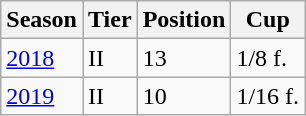<table class="wikitable">
<tr>
<th>Season</th>
<th>Tier</th>
<th>Position</th>
<th>Cup</th>
</tr>
<tr>
<td><a href='#'>2018</a></td>
<td>II</td>
<td>13</td>
<td>1/8 f.</td>
</tr>
<tr>
<td><a href='#'>2019</a></td>
<td>II</td>
<td>10</td>
<td>1/16 f.</td>
</tr>
</table>
